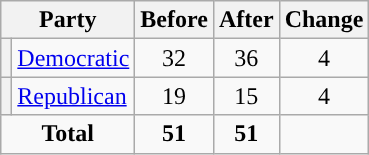<table class="wikitable" style="text-align:center;">
<tr>
<th colspan="2">Party</th>
<th>Before</th>
<th>After</th>
<th>Change</th>
</tr>
<tr>
<th style="background-color:"></th>
<td style="text-align:left;"><a href='#'>Democratic</a></td>
<td>32</td>
<td>36</td>
<td> 4</td>
</tr>
<tr>
<th style="background-color:"></th>
<td style="text-align:left;"><a href='#'>Republican</a></td>
<td>19</td>
<td>15</td>
<td> 4</td>
</tr>
<tr>
<td colspan="2"><strong>Total</strong></td>
<td><strong>51</strong></td>
<td><strong>51</strong></td>
<td></td>
</tr>
</table>
